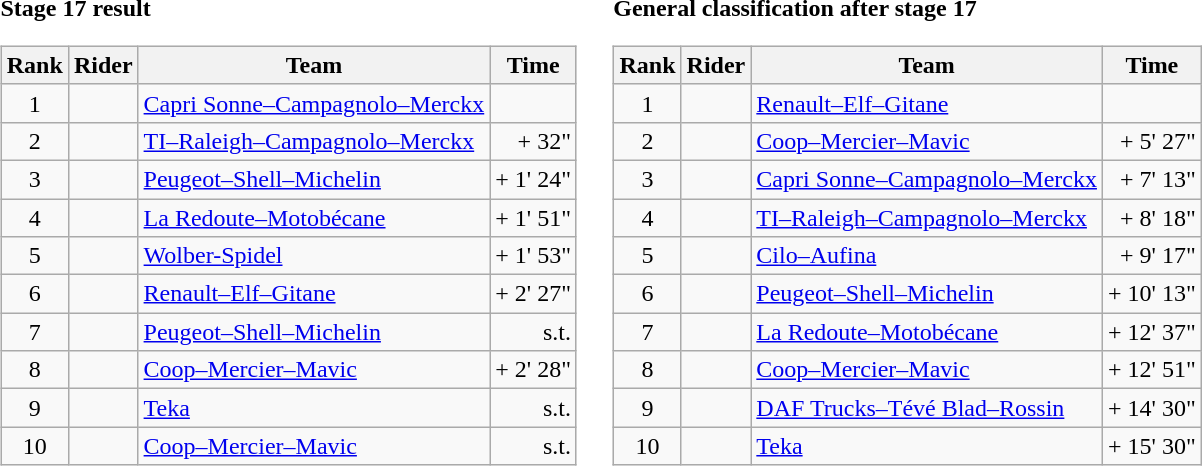<table>
<tr>
<td><strong>Stage 17 result</strong><br><table class="wikitable">
<tr>
<th scope="col">Rank</th>
<th scope="col">Rider</th>
<th scope="col">Team</th>
<th scope="col">Time</th>
</tr>
<tr>
<td style="text-align:center;">1</td>
<td></td>
<td><a href='#'>Capri Sonne–Campagnolo–Merckx</a></td>
<td style="text-align:right;"></td>
</tr>
<tr>
<td style="text-align:center;">2</td>
<td></td>
<td><a href='#'>TI–Raleigh–Campagnolo–Merckx</a></td>
<td style="text-align:right;">+ 32"</td>
</tr>
<tr>
<td style="text-align:center;">3</td>
<td></td>
<td><a href='#'>Peugeot–Shell–Michelin</a></td>
<td style="text-align:right;">+ 1' 24"</td>
</tr>
<tr>
<td style="text-align:center;">4</td>
<td></td>
<td><a href='#'>La Redoute–Motobécane</a></td>
<td style="text-align:right;">+ 1' 51"</td>
</tr>
<tr>
<td style="text-align:center;">5</td>
<td></td>
<td><a href='#'>Wolber-Spidel</a></td>
<td style="text-align:right;">+ 1' 53"</td>
</tr>
<tr>
<td style="text-align:center;">6</td>
<td> </td>
<td><a href='#'>Renault–Elf–Gitane</a></td>
<td style="text-align:right;">+ 2' 27"</td>
</tr>
<tr>
<td style="text-align:center;">7</td>
<td></td>
<td><a href='#'>Peugeot–Shell–Michelin</a></td>
<td style="text-align:right;">s.t.</td>
</tr>
<tr>
<td style="text-align:center;">8</td>
<td></td>
<td><a href='#'>Coop–Mercier–Mavic</a></td>
<td style="text-align:right;">+ 2' 28"</td>
</tr>
<tr>
<td style="text-align:center;">9</td>
<td></td>
<td><a href='#'>Teka</a></td>
<td style="text-align:right;">s.t.</td>
</tr>
<tr>
<td style="text-align:center;">10</td>
<td></td>
<td><a href='#'>Coop–Mercier–Mavic</a></td>
<td style="text-align:right;">s.t.</td>
</tr>
</table>
</td>
<td></td>
<td><strong>General classification after stage 17</strong><br><table class="wikitable">
<tr>
<th scope="col">Rank</th>
<th scope="col">Rider</th>
<th scope="col">Team</th>
<th scope="col">Time</th>
</tr>
<tr>
<td style="text-align:center;">1</td>
<td> </td>
<td><a href='#'>Renault–Elf–Gitane</a></td>
<td style="text-align:right;"></td>
</tr>
<tr>
<td style="text-align:center;">2</td>
<td></td>
<td><a href='#'>Coop–Mercier–Mavic</a></td>
<td style="text-align:right;">+ 5' 27"</td>
</tr>
<tr>
<td style="text-align:center;">3</td>
<td></td>
<td><a href='#'>Capri Sonne–Campagnolo–Merckx</a></td>
<td style="text-align:right;">+ 7' 13"</td>
</tr>
<tr>
<td style="text-align:center;">4</td>
<td></td>
<td><a href='#'>TI–Raleigh–Campagnolo–Merckx</a></td>
<td style="text-align:right;">+ 8' 18"</td>
</tr>
<tr>
<td style="text-align:center;">5</td>
<td></td>
<td><a href='#'>Cilo–Aufina</a></td>
<td style="text-align:right;">+ 9' 17"</td>
</tr>
<tr>
<td style="text-align:center;">6</td>
<td></td>
<td><a href='#'>Peugeot–Shell–Michelin</a></td>
<td style="text-align:right;">+ 10' 13"</td>
</tr>
<tr>
<td style="text-align:center;">7</td>
<td></td>
<td><a href='#'>La Redoute–Motobécane</a></td>
<td style="text-align:right;">+ 12' 37"</td>
</tr>
<tr>
<td style="text-align:center;">8</td>
<td></td>
<td><a href='#'>Coop–Mercier–Mavic</a></td>
<td style="text-align:right;">+ 12' 51"</td>
</tr>
<tr>
<td style="text-align:center;">9</td>
<td></td>
<td><a href='#'>DAF Trucks–Tévé Blad–Rossin</a></td>
<td style="text-align:right;">+ 14' 30"</td>
</tr>
<tr>
<td style="text-align:center;">10</td>
<td></td>
<td><a href='#'>Teka</a></td>
<td style="text-align:right;">+ 15' 30"</td>
</tr>
</table>
</td>
</tr>
</table>
